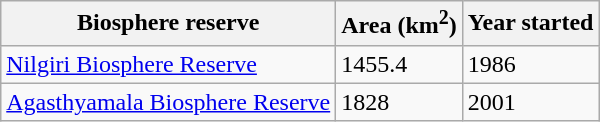<table class="wikitable sortable">
<tr>
<th>Biosphere reserve</th>
<th>Area (km<sup>2</sup>)</th>
<th>Year started</th>
</tr>
<tr>
<td><a href='#'>Nilgiri Biosphere Reserve</a></td>
<td>1455.4</td>
<td>1986</td>
</tr>
<tr>
<td><a href='#'>Agasthyamala Biosphere Reserve</a></td>
<td>1828</td>
<td>2001</td>
</tr>
</table>
